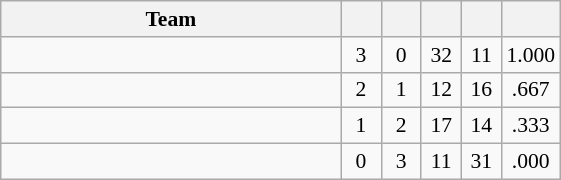<table class=wikitable style="text-align:center;font-size:90%">
<tr>
<th width=220>Team</th>
<th width=20></th>
<th width=20></th>
<th width=20></th>
<th width=20></th>
<th width=20></th>
</tr>
<tr>
<td align=left></td>
<td>3</td>
<td>0</td>
<td>32</td>
<td>11</td>
<td>1.000</td>
</tr>
<tr>
<td align=left></td>
<td>2</td>
<td>1</td>
<td>12</td>
<td>16</td>
<td>.667</td>
</tr>
<tr>
<td align=left></td>
<td>1</td>
<td>2</td>
<td>17</td>
<td>14</td>
<td>.333</td>
</tr>
<tr>
<td align=left></td>
<td>0</td>
<td>3</td>
<td>11</td>
<td>31</td>
<td>.000</td>
</tr>
</table>
